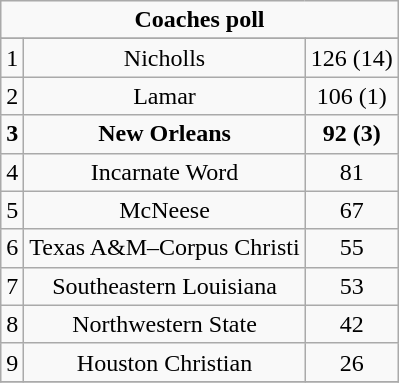<table class="wikitable">
<tr align="center">
<td align="center" Colspan="3"><strong>Coaches poll</strong></td>
</tr>
<tr align="center">
</tr>
<tr align="center">
<td>1</td>
<td>Nicholls</td>
<td>126 (14)</td>
</tr>
<tr align="center">
<td>2</td>
<td>Lamar</td>
<td>106 (1)</td>
</tr>
<tr align="center">
<td><strong>3</strong></td>
<td><strong>New Orleans</strong></td>
<td><strong>92 (3)</strong></td>
</tr>
<tr align="center">
<td>4</td>
<td>Incarnate Word</td>
<td>81</td>
</tr>
<tr align="center">
<td>5</td>
<td>McNeese</td>
<td>67</td>
</tr>
<tr align="center">
<td>6</td>
<td>Texas A&M–Corpus Christi</td>
<td>55</td>
</tr>
<tr align="center">
<td>7</td>
<td>Southeastern Louisiana</td>
<td>53</td>
</tr>
<tr align="center">
<td>8</td>
<td>Northwestern State</td>
<td>42</td>
</tr>
<tr align="center">
<td>9</td>
<td>Houston Christian</td>
<td>26</td>
</tr>
<tr align="center">
</tr>
</table>
